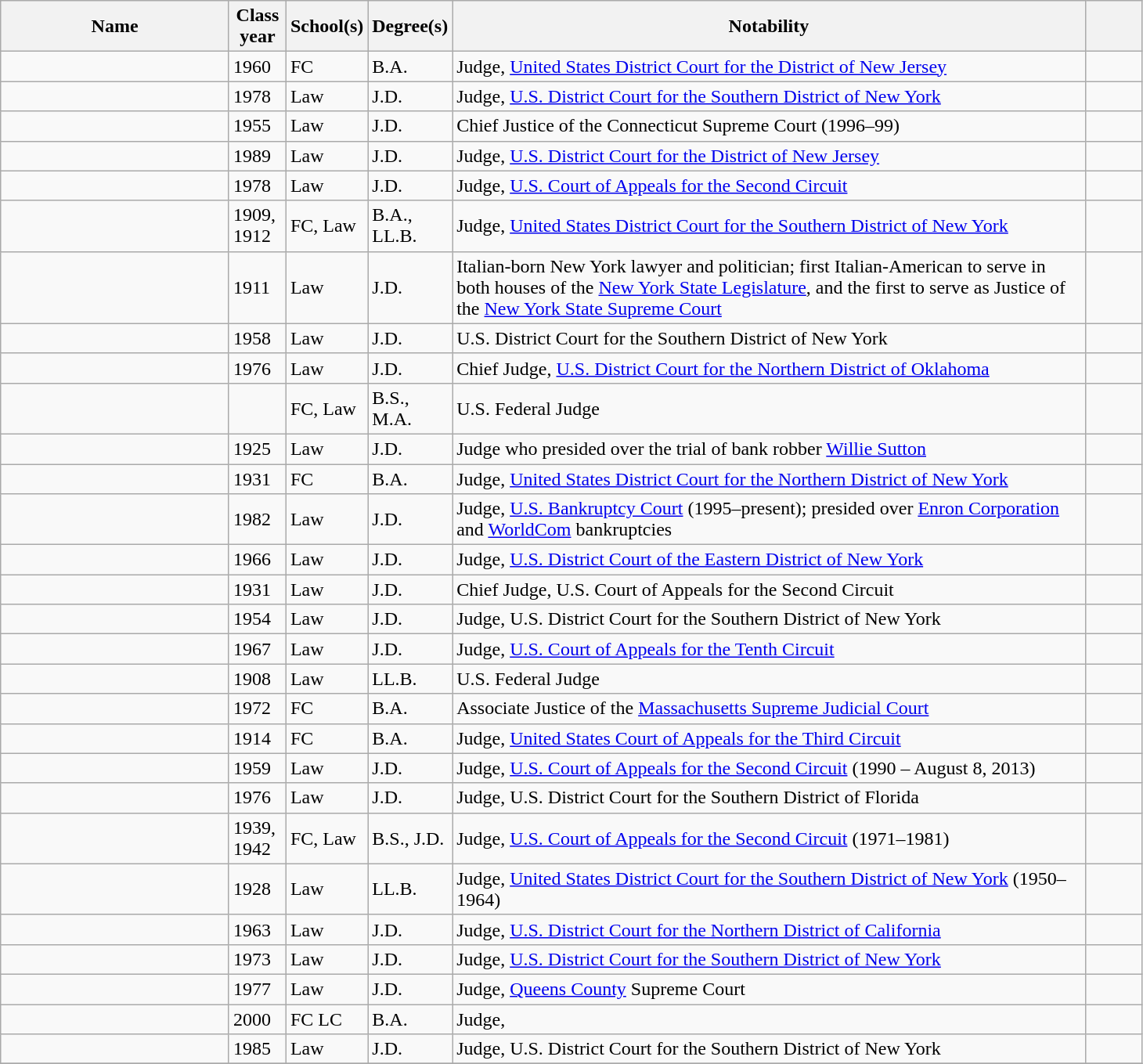<table class="wikitable sortable" style="width:77%">
<tr>
<th style="width:20%;">Name</th>
<th style="width:5%;">Class year</th>
<th style="width:5%;">School(s)</th>
<th style="width:5%;">Degree(s)</th>
<th style="width:*;" class="unsortable">Notability</th>
<th style="width:5%;" class="unsortable"></th>
</tr>
<tr>
<td></td>
<td>1960</td>
<td>FC</td>
<td>B.A.</td>
<td>Judge, <a href='#'>United States District Court for the District of New Jersey</a></td>
<td align=center></td>
</tr>
<tr>
<td></td>
<td>1978</td>
<td>Law</td>
<td>J.D.</td>
<td>Judge, <a href='#'>U.S. District Court for the Southern District of New York</a></td>
<td></td>
</tr>
<tr>
<td></td>
<td>1955</td>
<td>Law</td>
<td>J.D.</td>
<td>Chief Justice of the Connecticut Supreme Court (1996–99)</td>
<td style=text-align:center></td>
</tr>
<tr>
<td></td>
<td>1989</td>
<td>Law</td>
<td>J.D.</td>
<td>Judge, <a href='#'>U.S. District Court for the District of New Jersey</a></td>
<td></td>
</tr>
<tr>
<td></td>
<td>1978</td>
<td>Law</td>
<td>J.D.</td>
<td>Judge, <a href='#'>U.S. Court of Appeals for the Second Circuit</a></td>
<td></td>
</tr>
<tr>
<td></td>
<td>1909, 1912</td>
<td>FC, Law</td>
<td>B.A., LL.B.</td>
<td>Judge, <a href='#'>United States District Court for the Southern District of New York</a></td>
<td style=text-align:center></td>
</tr>
<tr>
<td></td>
<td>1911</td>
<td>Law</td>
<td>J.D.</td>
<td>Italian-born New York lawyer and politician; first Italian-American to serve in both houses of the <a href='#'>New York State Legislature</a>, and the first to serve as Justice of the <a href='#'>New York State Supreme Court</a></td>
<td></td>
</tr>
<tr>
<td></td>
<td>1958</td>
<td>Law</td>
<td>J.D.</td>
<td>U.S. District Court for the Southern District of New York</td>
<td></td>
</tr>
<tr>
<td></td>
<td>1976</td>
<td>Law</td>
<td>J.D.</td>
<td>Chief Judge, <a href='#'>U.S. District Court for the Northern District of Oklahoma</a></td>
<td></td>
</tr>
<tr>
<td></td>
<td></td>
<td>FC, Law</td>
<td>B.S., M.A.</td>
<td>U.S. Federal Judge</td>
<td></td>
</tr>
<tr>
<td></td>
<td>1925</td>
<td>Law</td>
<td>J.D.</td>
<td>Judge who presided over the trial of bank robber <a href='#'>Willie Sutton</a></td>
<td></td>
</tr>
<tr>
<td></td>
<td>1931</td>
<td>FC</td>
<td>B.A.</td>
<td>Judge, <a href='#'>United States District Court for the Northern District of New York</a></td>
<td align=center></td>
</tr>
<tr>
<td></td>
<td>1982</td>
<td>Law</td>
<td>J.D.</td>
<td>Judge, <a href='#'>U.S. Bankruptcy Court</a> (1995–present); presided over <a href='#'>Enron Corporation</a> and <a href='#'>WorldCom</a> bankruptcies</td>
<td></td>
</tr>
<tr>
<td></td>
<td>1966</td>
<td>Law</td>
<td>J.D.</td>
<td>Judge, <a href='#'>U.S. District Court of the Eastern District of New York</a></td>
<td></td>
</tr>
<tr>
<td></td>
<td>1931</td>
<td>Law</td>
<td>J.D.</td>
<td>Chief Judge, U.S. Court of Appeals for the Second Circuit</td>
<td></td>
</tr>
<tr>
<td></td>
<td>1954</td>
<td>Law</td>
<td>J.D.</td>
<td>Judge, U.S. District Court for the Southern District of New York</td>
<td></td>
</tr>
<tr>
<td></td>
<td>1967</td>
<td>Law</td>
<td>J.D.</td>
<td>Judge, <a href='#'>U.S. Court of Appeals for the Tenth Circuit</a></td>
<td></td>
</tr>
<tr>
<td></td>
<td>1908</td>
<td>Law</td>
<td>LL.B.</td>
<td>U.S. Federal Judge</td>
<td style=text-align:center></td>
</tr>
<tr>
<td></td>
<td>1972</td>
<td>FC</td>
<td>B.A.</td>
<td>Associate Justice of the <a href='#'>Massachusetts Supreme Judicial Court</a></td>
<td style=text-align:center></td>
</tr>
<tr>
<td></td>
<td>1914</td>
<td>FC</td>
<td>B.A.</td>
<td>Judge, <a href='#'>United States Court of Appeals for the Third Circuit</a></td>
<td align=center></td>
</tr>
<tr>
<td></td>
<td>1959</td>
<td>Law</td>
<td>J.D.</td>
<td>Judge, <a href='#'>U.S. Court of Appeals for the Second Circuit</a> (1990 – August 8, 2013)</td>
<td></td>
</tr>
<tr>
<td></td>
<td>1976</td>
<td>Law</td>
<td>J.D.</td>
<td>Judge, U.S. District Court for the Southern District of Florida</td>
<td></td>
</tr>
<tr>
<td></td>
<td>1939, 1942</td>
<td>FC, Law</td>
<td>B.S., J.D.</td>
<td>Judge, <a href='#'>U.S. Court of Appeals for the Second Circuit</a> (1971–1981)</td>
<td></td>
</tr>
<tr>
<td></td>
<td>1928</td>
<td>Law</td>
<td>LL.B.</td>
<td>Judge, <a href='#'>United States District Court for the Southern District of New York</a> (1950–1964)</td>
<td style=text-align:center></td>
</tr>
<tr>
<td></td>
<td>1963</td>
<td>Law</td>
<td>J.D.</td>
<td>Judge, <a href='#'>U.S. District Court for the Northern District of California</a></td>
<td></td>
</tr>
<tr>
<td></td>
<td>1973</td>
<td>Law</td>
<td>J.D.</td>
<td>Judge, <a href='#'>U.S. District Court for the Southern District of New York</a></td>
<td></td>
</tr>
<tr>
<td></td>
<td>1977</td>
<td>Law</td>
<td>J.D.</td>
<td>Judge, <a href='#'>Queens County</a> Supreme Court</td>
<td></td>
</tr>
<tr>
<td></td>
<td>2000</td>
<td>FC LC</td>
<td>B.A.</td>
<td>Judge, </td>
<td></td>
</tr>
<tr>
<td></td>
<td>1985</td>
<td>Law</td>
<td>J.D.</td>
<td>Judge, U.S. District Court for the Southern District of New York</td>
<td></td>
</tr>
<tr>
</tr>
</table>
